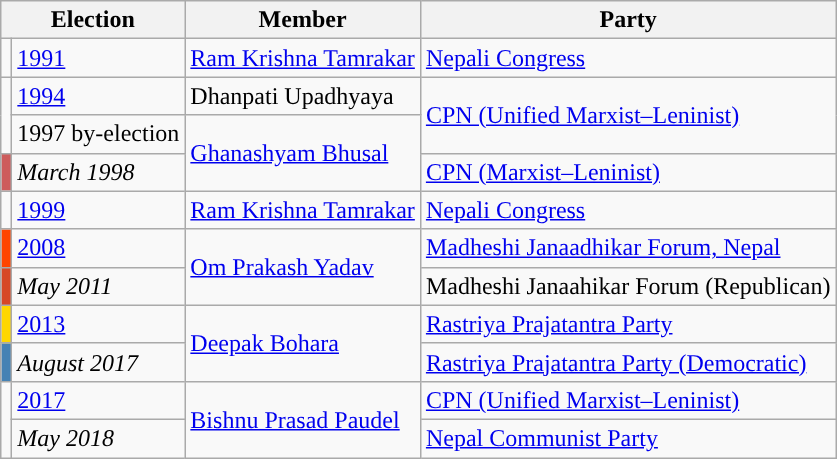<table class="wikitable">
<tr>
<th colspan="2">Election</th>
<th>Member</th>
<th>Party</th>
</tr>
<tr>
<td style="background-color:"></td>
<td><a href='#'>1991</a></td>
<td><a href='#'>Ram Krishna Tamrakar</a></td>
<td><a href='#'>Nepali Congress</a></td>
</tr>
<tr>
<td rowspan="2" style="background-color:"></td>
<td><a href='#'>1994</a></td>
<td>Dhanpati Upadhyaya</td>
<td rowspan="2"><a href='#'>CPN (Unified Marxist–Leninist)</a></td>
</tr>
<tr>
<td>1997 by-election</td>
<td rowspan="2"><a href='#'>Ghanashyam Bhusal</a></td>
</tr>
<tr>
<td style="background-color:indianred"></td>
<td><em>March 1998</em></td>
<td><a href='#'>CPN (Marxist–Leninist)</a></td>
</tr>
<tr>
<td style="background-color:"></td>
<td><a href='#'>1999</a></td>
<td><a href='#'>Ram Krishna Tamrakar</a></td>
<td><a href='#'>Nepali Congress</a></td>
</tr>
<tr>
<td style="background-color:orangered"></td>
<td><a href='#'>2008</a></td>
<td rowspan="2"><a href='#'>Om Prakash Yadav</a></td>
<td><a href='#'>Madheshi Janaadhikar Forum, Nepal</a></td>
</tr>
<tr>
<td style="background-color:#D74826"></td>
<td><em>May 2011</em></td>
<td>Madheshi Janaahikar Forum (Republican)</td>
</tr>
<tr>
<td style="background-color:gold"></td>
<td><a href='#'>2013</a></td>
<td rowspan="2"><a href='#'>Deepak Bohara</a></td>
<td><a href='#'>Rastriya Prajatantra Party</a></td>
</tr>
<tr>
<td style="background-color:steelblue"></td>
<td><em>August 2017</em></td>
<td><a href='#'>Rastriya Prajatantra Party (Democratic)</a></td>
</tr>
<tr>
<td rowspan="2" style="background-color:"></td>
<td><a href='#'>2017</a></td>
<td rowspan="2"><a href='#'>Bishnu Prasad Paudel</a></td>
<td><a href='#'>CPN (Unified Marxist–Leninist)</a></td>
</tr>
<tr>
<td><em>May 2018</em></td>
<td><a href='#'>Nepal Communist Party</a></td>
</tr>
</table>
